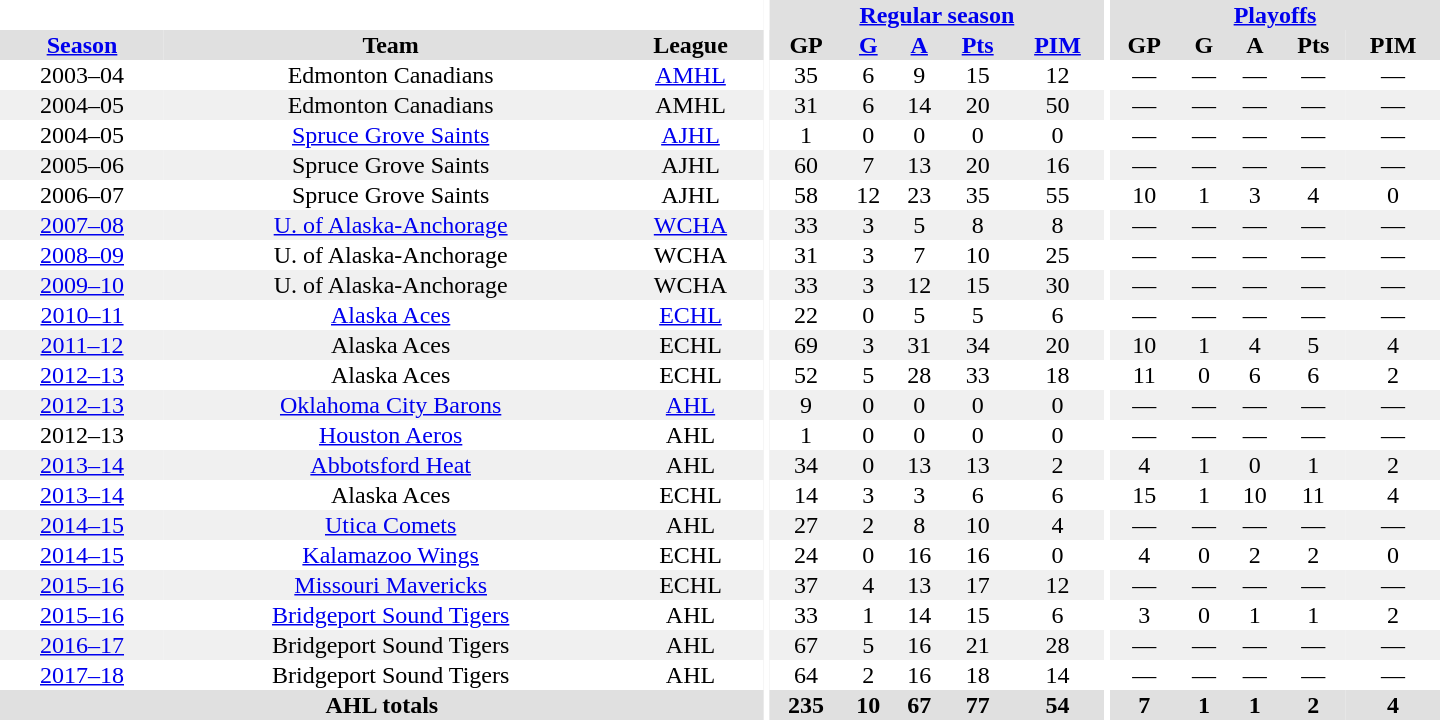<table border="0" cellpadding="1" cellspacing="0" style="text-align:center; width:60em">
<tr bgcolor="#e0e0e0">
<th colspan="3" bgcolor="#ffffff"></th>
<th rowspan="99" bgcolor="#ffffff"></th>
<th colspan="5"><a href='#'>Regular season</a></th>
<th rowspan="99" bgcolor="#ffffff"></th>
<th colspan="5"><a href='#'>Playoffs</a></th>
</tr>
<tr bgcolor="#e0e0e0">
<th><a href='#'>Season</a></th>
<th>Team</th>
<th>League</th>
<th>GP</th>
<th><a href='#'>G</a></th>
<th><a href='#'>A</a></th>
<th><a href='#'>Pts</a></th>
<th><a href='#'>PIM</a></th>
<th>GP</th>
<th>G</th>
<th>A</th>
<th>Pts</th>
<th>PIM</th>
</tr>
<tr>
<td>2003–04</td>
<td>Edmonton Canadians</td>
<td><a href='#'>AMHL</a></td>
<td>35</td>
<td>6</td>
<td>9</td>
<td>15</td>
<td>12</td>
<td>—</td>
<td>—</td>
<td>—</td>
<td>—</td>
<td>—</td>
</tr>
<tr bgcolor="#f0f0f0">
<td>2004–05</td>
<td>Edmonton Canadians</td>
<td>AMHL</td>
<td>31</td>
<td>6</td>
<td>14</td>
<td>20</td>
<td>50</td>
<td>—</td>
<td>—</td>
<td>—</td>
<td>—</td>
<td>—</td>
</tr>
<tr>
<td>2004–05</td>
<td><a href='#'>Spruce Grove Saints</a></td>
<td><a href='#'>AJHL</a></td>
<td>1</td>
<td>0</td>
<td>0</td>
<td>0</td>
<td>0</td>
<td>—</td>
<td>—</td>
<td>—</td>
<td>—</td>
<td>—</td>
</tr>
<tr bgcolor="#f0f0f0">
<td>2005–06</td>
<td>Spruce Grove Saints</td>
<td>AJHL</td>
<td>60</td>
<td>7</td>
<td>13</td>
<td>20</td>
<td>16</td>
<td>—</td>
<td>—</td>
<td>—</td>
<td>—</td>
<td>—</td>
</tr>
<tr>
<td>2006–07</td>
<td>Spruce Grove Saints</td>
<td>AJHL</td>
<td>58</td>
<td>12</td>
<td>23</td>
<td>35</td>
<td>55</td>
<td>10</td>
<td>1</td>
<td>3</td>
<td>4</td>
<td>0</td>
</tr>
<tr bgcolor="#f0f0f0">
<td><a href='#'>2007–08</a></td>
<td><a href='#'>U. of Alaska-Anchorage</a></td>
<td><a href='#'>WCHA</a></td>
<td>33</td>
<td>3</td>
<td>5</td>
<td>8</td>
<td>8</td>
<td>—</td>
<td>—</td>
<td>—</td>
<td>—</td>
<td>—</td>
</tr>
<tr>
<td><a href='#'>2008–09</a></td>
<td>U. of Alaska-Anchorage</td>
<td>WCHA</td>
<td>31</td>
<td>3</td>
<td>7</td>
<td>10</td>
<td>25</td>
<td>—</td>
<td>—</td>
<td>—</td>
<td>—</td>
<td>—</td>
</tr>
<tr bgcolor="#f0f0f0">
<td><a href='#'>2009–10</a></td>
<td>U. of Alaska-Anchorage</td>
<td>WCHA</td>
<td>33</td>
<td>3</td>
<td>12</td>
<td>15</td>
<td>30</td>
<td>—</td>
<td>—</td>
<td>—</td>
<td>—</td>
<td>—</td>
</tr>
<tr>
<td><a href='#'>2010–11</a></td>
<td><a href='#'>Alaska Aces</a></td>
<td><a href='#'>ECHL</a></td>
<td>22</td>
<td>0</td>
<td>5</td>
<td>5</td>
<td>6</td>
<td>—</td>
<td>—</td>
<td>—</td>
<td>—</td>
<td>—</td>
</tr>
<tr bgcolor="#f0f0f0">
<td><a href='#'>2011–12</a></td>
<td>Alaska Aces</td>
<td>ECHL</td>
<td>69</td>
<td>3</td>
<td>31</td>
<td>34</td>
<td>20</td>
<td>10</td>
<td>1</td>
<td>4</td>
<td>5</td>
<td>4</td>
</tr>
<tr>
<td><a href='#'>2012–13</a></td>
<td>Alaska Aces</td>
<td>ECHL</td>
<td>52</td>
<td>5</td>
<td>28</td>
<td>33</td>
<td>18</td>
<td>11</td>
<td>0</td>
<td>6</td>
<td>6</td>
<td>2</td>
</tr>
<tr bgcolor="#f0f0f0">
<td><a href='#'>2012–13</a></td>
<td><a href='#'>Oklahoma City Barons</a></td>
<td><a href='#'>AHL</a></td>
<td>9</td>
<td>0</td>
<td>0</td>
<td>0</td>
<td>0</td>
<td>—</td>
<td>—</td>
<td>—</td>
<td>—</td>
<td>—</td>
</tr>
<tr>
<td>2012–13</td>
<td><a href='#'>Houston Aeros</a></td>
<td>AHL</td>
<td>1</td>
<td>0</td>
<td>0</td>
<td>0</td>
<td>0</td>
<td>—</td>
<td>—</td>
<td>—</td>
<td>—</td>
<td>—</td>
</tr>
<tr bgcolor="#f0f0f0">
<td><a href='#'>2013–14</a></td>
<td><a href='#'>Abbotsford Heat</a></td>
<td>AHL</td>
<td>34</td>
<td>0</td>
<td>13</td>
<td>13</td>
<td>2</td>
<td>4</td>
<td>1</td>
<td>0</td>
<td>1</td>
<td>2</td>
</tr>
<tr>
<td><a href='#'>2013–14</a></td>
<td>Alaska Aces</td>
<td>ECHL</td>
<td>14</td>
<td>3</td>
<td>3</td>
<td>6</td>
<td>6</td>
<td>15</td>
<td>1</td>
<td>10</td>
<td>11</td>
<td>4</td>
</tr>
<tr bgcolor="#f0f0f0">
<td><a href='#'>2014–15</a></td>
<td><a href='#'>Utica Comets</a></td>
<td>AHL</td>
<td>27</td>
<td>2</td>
<td>8</td>
<td>10</td>
<td>4</td>
<td>—</td>
<td>—</td>
<td>—</td>
<td>—</td>
<td>—</td>
</tr>
<tr>
<td><a href='#'>2014–15</a></td>
<td><a href='#'>Kalamazoo Wings</a></td>
<td>ECHL</td>
<td>24</td>
<td>0</td>
<td>16</td>
<td>16</td>
<td>0</td>
<td>4</td>
<td>0</td>
<td>2</td>
<td>2</td>
<td>0</td>
</tr>
<tr bgcolor="#f0f0f0">
<td><a href='#'>2015–16</a></td>
<td><a href='#'>Missouri Mavericks</a></td>
<td>ECHL</td>
<td>37</td>
<td>4</td>
<td>13</td>
<td>17</td>
<td>12</td>
<td>—</td>
<td>—</td>
<td>—</td>
<td>—</td>
<td>—</td>
</tr>
<tr>
<td><a href='#'>2015–16</a></td>
<td><a href='#'>Bridgeport Sound Tigers</a></td>
<td>AHL</td>
<td>33</td>
<td>1</td>
<td>14</td>
<td>15</td>
<td>6</td>
<td>3</td>
<td>0</td>
<td>1</td>
<td>1</td>
<td>2</td>
</tr>
<tr bgcolor="#f0f0f0">
<td><a href='#'>2016–17</a></td>
<td>Bridgeport Sound Tigers</td>
<td>AHL</td>
<td>67</td>
<td>5</td>
<td>16</td>
<td>21</td>
<td>28</td>
<td>—</td>
<td>—</td>
<td>—</td>
<td>—</td>
<td>—</td>
</tr>
<tr>
<td><a href='#'>2017–18</a></td>
<td>Bridgeport Sound Tigers</td>
<td>AHL</td>
<td>64</td>
<td>2</td>
<td>16</td>
<td>18</td>
<td>14</td>
<td>—</td>
<td>—</td>
<td>—</td>
<td>—</td>
<td>—</td>
</tr>
<tr bgcolor="#e0e0e0">
<th colspan="3">AHL totals</th>
<th>235</th>
<th>10</th>
<th>67</th>
<th>77</th>
<th>54</th>
<th>7</th>
<th>1</th>
<th>1</th>
<th>2</th>
<th>4</th>
</tr>
</table>
